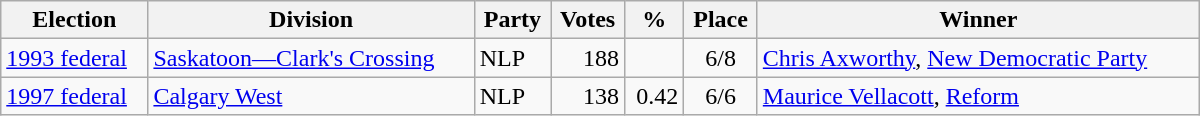<table class="wikitable" width="800">
<tr>
<th align="left">Election</th>
<th align="left">Division</th>
<th align="left">Party</th>
<th align="right">Votes</th>
<th align="right">%</th>
<th align="center">Place</th>
<th align="center">Winner</th>
</tr>
<tr>
<td align="left"><a href='#'>1993 federal</a></td>
<td align="left"><a href='#'>Saskatoon—Clark's Crossing</a></td>
<td align="left">NLP</td>
<td align="right">188</td>
<td align="right"></td>
<td align="center">6/8</td>
<td align="left"><a href='#'>Chris Axworthy</a>, <a href='#'>New Democratic Party</a></td>
</tr>
<tr>
<td align="left"><a href='#'>1997 federal</a></td>
<td align="left"><a href='#'>Calgary West</a></td>
<td align="left">NLP</td>
<td align="right">138</td>
<td align="right">0.42</td>
<td align="center">6/6</td>
<td align="left"><a href='#'>Maurice Vellacott</a>, <a href='#'>Reform</a></td>
</tr>
</table>
